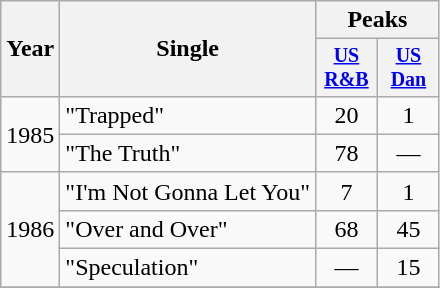<table class="wikitable" style="text-align:center;">
<tr>
<th rowspan="2">Year</th>
<th rowspan="2">Single</th>
<th colspan="2">Peaks</th>
</tr>
<tr style="font-size:smaller;">
<th width="35"><a href='#'>US<br>R&B</a><br></th>
<th width="35"><a href='#'>US<br>Dan</a><br></th>
</tr>
<tr>
<td rowspan="2">1985</td>
<td align="left">"Trapped"</td>
<td>20</td>
<td>1</td>
</tr>
<tr>
<td align="left">"The Truth"</td>
<td>78</td>
<td>—</td>
</tr>
<tr>
<td rowspan="3">1986</td>
<td align="left">"I'm Not Gonna Let You"</td>
<td>7</td>
<td>1</td>
</tr>
<tr>
<td align="left">"Over and Over"</td>
<td>68</td>
<td>45</td>
</tr>
<tr>
<td align="left">"Speculation"</td>
<td>—</td>
<td>15</td>
</tr>
<tr>
</tr>
</table>
